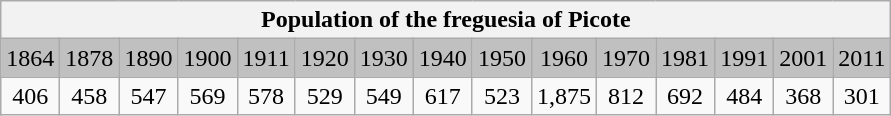<table class="wikitable">
<tr>
<th colspan="15">Population of the freguesia of Picote </th>
</tr>
<tr bgcolor="#C0C0C0">
<td align="center">1864</td>
<td align="center">1878</td>
<td align="center">1890</td>
<td align="center">1900</td>
<td align="center">1911</td>
<td align="center">1920</td>
<td align="center">1930</td>
<td align="center">1940</td>
<td align="center">1950</td>
<td align="center">1960</td>
<td align="center">1970</td>
<td align="center">1981</td>
<td align="center">1991</td>
<td align="center">2001</td>
<td align="center">2011</td>
</tr>
<tr>
<td align="center">406</td>
<td align="center">458</td>
<td align="center">547</td>
<td align="center">569</td>
<td align="center">578</td>
<td align="center">529</td>
<td align="center">549</td>
<td align="center">617</td>
<td align="center">523</td>
<td align="center">1,875</td>
<td align="center">812</td>
<td align="center">692</td>
<td align="center">484</td>
<td align="center">368</td>
<td align="center">301</td>
</tr>
</table>
